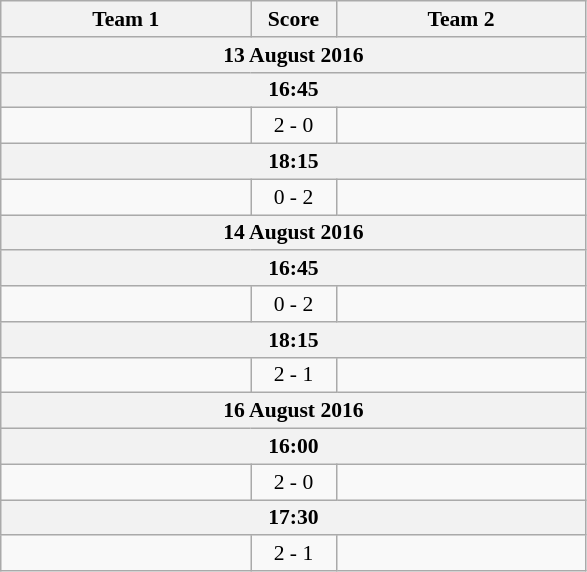<table class="wikitable" style="text-align: center; font-size:90% ">
<tr>
<th align="right" width="160">Team 1</th>
<th width="50">Score</th>
<th align="left" width="160">Team 2</th>
</tr>
<tr>
<th colspan=3>13 August 2016</th>
</tr>
<tr>
<th colspan=3>16:45</th>
</tr>
<tr>
<td align=right></td>
<td align=center>2 - 0</td>
<td align=left></td>
</tr>
<tr>
<th colspan=3>18:15</th>
</tr>
<tr>
<td align=right></td>
<td align=center>0 - 2</td>
<td align=left></td>
</tr>
<tr>
<th colspan=3>14 August 2016</th>
</tr>
<tr>
<th colspan=3>16:45</th>
</tr>
<tr>
<td align=right></td>
<td align=center>0 - 2</td>
<td align=left></td>
</tr>
<tr>
<th colspan=3>18:15</th>
</tr>
<tr>
<td align=right></td>
<td align=center>2 - 1</td>
<td align=left></td>
</tr>
<tr>
<th colspan=3>16 August 2016</th>
</tr>
<tr>
<th colspan=3>16:00</th>
</tr>
<tr>
<td align=right></td>
<td align=center>2 - 0</td>
<td align=left></td>
</tr>
<tr>
<th colspan=3>17:30</th>
</tr>
<tr>
<td align=right></td>
<td align=center>2 - 1</td>
<td align=left></td>
</tr>
</table>
